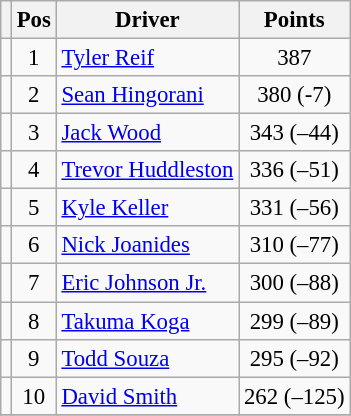<table class="wikitable" style="font-size: 95%;">
<tr>
<th></th>
<th>Pos</th>
<th>Driver</th>
<th>Points</th>
</tr>
<tr>
<td align="left"></td>
<td style="text-align:center;">1</td>
<td><a href='#'>Tyler Reif</a></td>
<td style="text-align:center;">387</td>
</tr>
<tr>
<td align="left"></td>
<td style="text-align:center;">2</td>
<td><a href='#'>Sean Hingorani</a></td>
<td style="text-align:center;">380 (-7)</td>
</tr>
<tr>
<td align="left"></td>
<td style="text-align:center;">3</td>
<td><a href='#'>Jack Wood</a></td>
<td style="text-align:center;">343 (–44)</td>
</tr>
<tr>
<td align="left"></td>
<td style="text-align:center;">4</td>
<td><a href='#'>Trevor Huddleston</a></td>
<td style="text-align:center;">336 (–51)</td>
</tr>
<tr>
<td align="left"></td>
<td style="text-align:center;">5</td>
<td><a href='#'>Kyle Keller</a></td>
<td style="text-align:center;">331 (–56)</td>
</tr>
<tr>
<td align="left"></td>
<td style="text-align:center;">6</td>
<td><a href='#'>Nick Joanides</a></td>
<td style="text-align:center;">310 (–77)</td>
</tr>
<tr>
<td align="left"></td>
<td style="text-align:center;">7</td>
<td><a href='#'>Eric Johnson Jr.</a></td>
<td style="text-align:center;">300 (–88)</td>
</tr>
<tr>
<td align="left"></td>
<td style="text-align:center;">8</td>
<td><a href='#'>Takuma Koga</a></td>
<td style="text-align:center;">299 (–89)</td>
</tr>
<tr>
<td align="left"></td>
<td style="text-align:center;">9</td>
<td><a href='#'>Todd Souza</a></td>
<td style="text-align:center;">295 (–92)</td>
</tr>
<tr>
<td align="left"></td>
<td style="text-align:center;">10</td>
<td><a href='#'>David Smith</a></td>
<td style="text-align:center;">262 (–125)</td>
</tr>
<tr class="sortbottom">
</tr>
</table>
